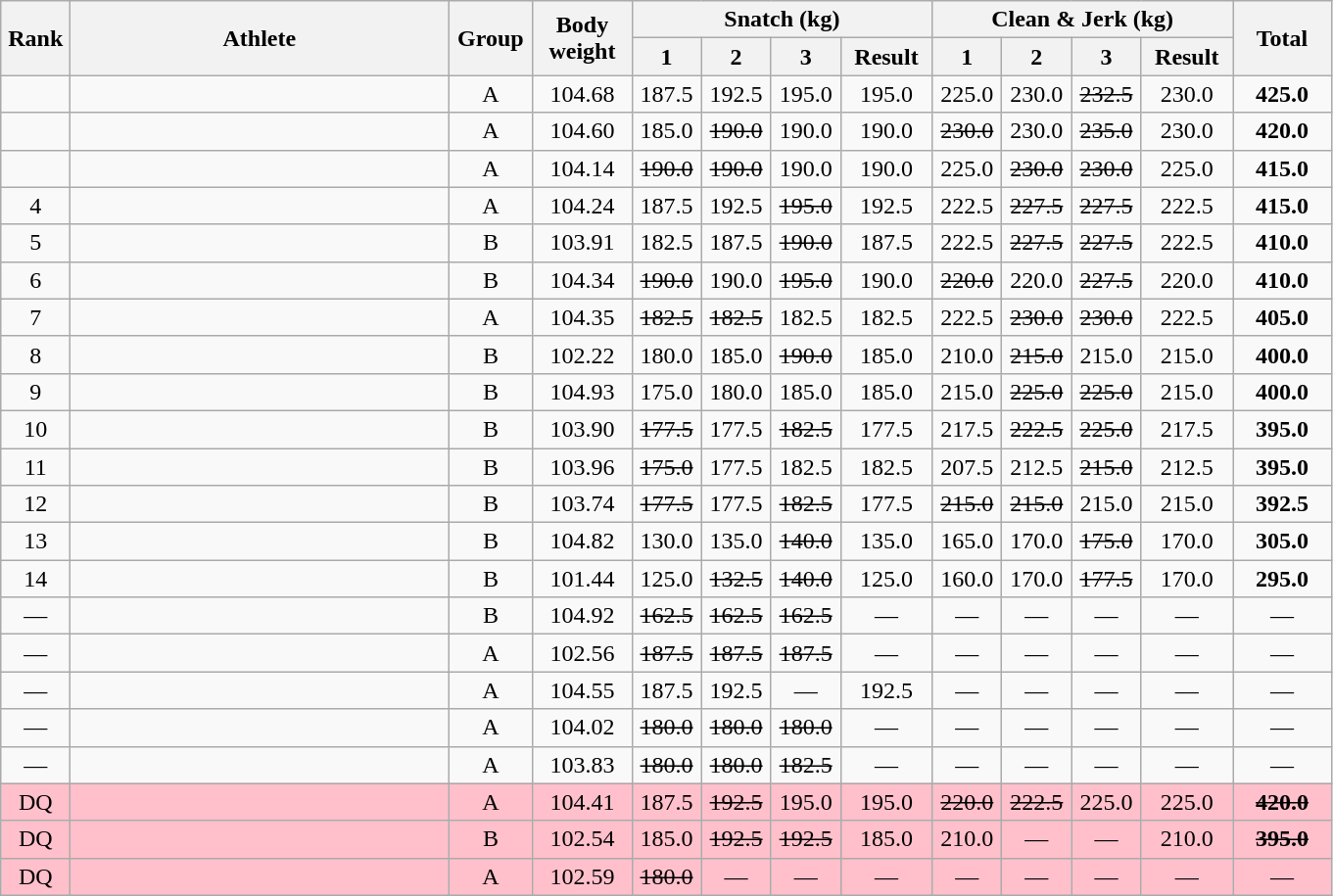<table class = "wikitable" style="text-align:center;">
<tr>
<th rowspan=2 width=40>Rank</th>
<th rowspan=2 width=250>Athlete</th>
<th rowspan=2 width=50>Group</th>
<th rowspan=2 width=60>Body weight</th>
<th colspan=4>Snatch (kg)</th>
<th colspan=4>Clean & Jerk (kg)</th>
<th rowspan=2 width=60>Total</th>
</tr>
<tr>
<th width=40>1</th>
<th width=40>2</th>
<th width=40>3</th>
<th width=55>Result</th>
<th width=40>1</th>
<th width=40>2</th>
<th width=40>3</th>
<th width=55>Result</th>
</tr>
<tr>
<td></td>
<td align=left></td>
<td>A</td>
<td>104.68</td>
<td>187.5</td>
<td>192.5</td>
<td>195.0</td>
<td>195.0</td>
<td>225.0</td>
<td>230.0</td>
<td><s>232.5 </s></td>
<td>230.0</td>
<td><strong>425.0</strong></td>
</tr>
<tr>
<td></td>
<td align=left></td>
<td>A</td>
<td>104.60</td>
<td>185.0</td>
<td><s>190.0</s></td>
<td>190.0</td>
<td>190.0</td>
<td><s>230.0</s></td>
<td>230.0</td>
<td><s>235.0</s></td>
<td>230.0</td>
<td><strong>420.0</strong></td>
</tr>
<tr>
<td></td>
<td align=left></td>
<td>A</td>
<td>104.14</td>
<td><s>190.0</s></td>
<td><s>190.0</s></td>
<td>190.0</td>
<td>190.0</td>
<td>225.0</td>
<td><s>230.0</s></td>
<td><s>230.0</s></td>
<td>225.0</td>
<td><strong>415.0</strong></td>
</tr>
<tr>
<td>4</td>
<td align=left></td>
<td>A</td>
<td>104.24</td>
<td>187.5</td>
<td>192.5</td>
<td><s>195.0</s></td>
<td>192.5</td>
<td>222.5</td>
<td><s>227.5</s></td>
<td><s>227.5</s></td>
<td>222.5</td>
<td><strong>415.0</strong></td>
</tr>
<tr>
<td>5</td>
<td align=left></td>
<td>B</td>
<td>103.91</td>
<td>182.5</td>
<td>187.5</td>
<td><s>190.0</s></td>
<td>187.5</td>
<td>222.5</td>
<td><s>227.5</s></td>
<td><s>227.5</s></td>
<td>222.5</td>
<td><strong>410.0</strong></td>
</tr>
<tr>
<td>6</td>
<td align=left></td>
<td>B</td>
<td>104.34</td>
<td><s>190.0</s></td>
<td>190.0</td>
<td><s>195.0</s></td>
<td>190.0</td>
<td><s>220.0 </s></td>
<td>220.0</td>
<td><s>227.5</s></td>
<td>220.0</td>
<td><strong>410.0</strong></td>
</tr>
<tr>
<td>7</td>
<td align=left></td>
<td>A</td>
<td>104.35</td>
<td><s>182.5</s></td>
<td><s>182.5</s></td>
<td>182.5</td>
<td>182.5</td>
<td>222.5</td>
<td><s>230.0</s></td>
<td><s>230.0</s></td>
<td>222.5</td>
<td><strong>405.0</strong></td>
</tr>
<tr>
<td>8</td>
<td align=left></td>
<td>B</td>
<td>102.22</td>
<td>180.0</td>
<td>185.0</td>
<td><s>190.0</s></td>
<td>185.0</td>
<td>210.0</td>
<td><s>215.0 </s></td>
<td>215.0</td>
<td>215.0</td>
<td><strong>400.0</strong></td>
</tr>
<tr>
<td>9</td>
<td align=left></td>
<td>B</td>
<td>104.93</td>
<td>175.0</td>
<td>180.0</td>
<td>185.0</td>
<td>185.0</td>
<td>215.0</td>
<td><s>225.0</s></td>
<td><s>225.0</s></td>
<td>215.0</td>
<td><strong>400.0</strong></td>
</tr>
<tr>
<td>10</td>
<td align=left></td>
<td>B</td>
<td>103.90</td>
<td><s>177.5</s></td>
<td>177.5</td>
<td><s>182.5</s></td>
<td>177.5</td>
<td>217.5</td>
<td><s>222.5</s></td>
<td><s>225.0</s></td>
<td>217.5</td>
<td><strong>395.0</strong></td>
</tr>
<tr>
<td>11</td>
<td align=left></td>
<td>B</td>
<td>103.96</td>
<td><s>175.0</s></td>
<td>177.5</td>
<td>182.5</td>
<td>182.5</td>
<td>207.5</td>
<td>212.5</td>
<td><s>215.0</s></td>
<td>212.5</td>
<td><strong>395.0</strong></td>
</tr>
<tr>
<td>12</td>
<td align=left></td>
<td>B</td>
<td>103.74</td>
<td><s>177.5</s></td>
<td>177.5</td>
<td><s>182.5</s></td>
<td>177.5</td>
<td><s>215.0</s></td>
<td><s>215.0</s></td>
<td>215.0</td>
<td>215.0</td>
<td><strong>392.5</strong></td>
</tr>
<tr>
<td>13</td>
<td align=left></td>
<td>B</td>
<td>104.82</td>
<td>130.0</td>
<td>135.0</td>
<td><s>140.0</s></td>
<td>135.0</td>
<td>165.0</td>
<td>170.0</td>
<td><s>175.0</s></td>
<td>170.0</td>
<td><strong>305.0</strong></td>
</tr>
<tr>
<td>14</td>
<td align=left></td>
<td>B</td>
<td>101.44</td>
<td>125.0</td>
<td><s>132.5</s></td>
<td><s>140.0</s></td>
<td>125.0</td>
<td>160.0</td>
<td>170.0</td>
<td><s>177.5</s></td>
<td>170.0</td>
<td><strong>295.0</strong></td>
</tr>
<tr>
<td>—</td>
<td align=left></td>
<td>B</td>
<td>104.92</td>
<td><s>162.5</s></td>
<td><s>162.5</s></td>
<td><s>162.5</s></td>
<td>—</td>
<td>—</td>
<td>—</td>
<td>—</td>
<td>—</td>
<td>—</td>
</tr>
<tr>
<td>—</td>
<td align=left></td>
<td>A</td>
<td>102.56</td>
<td><s>187.5</s></td>
<td><s>187.5</s></td>
<td><s>187.5</s></td>
<td>—</td>
<td>—</td>
<td>—</td>
<td>—</td>
<td>—</td>
<td>—</td>
</tr>
<tr>
<td>—</td>
<td align=left></td>
<td>A</td>
<td>104.55</td>
<td>187.5</td>
<td>192.5</td>
<td>—</td>
<td>192.5</td>
<td>—</td>
<td>—</td>
<td>—</td>
<td>—</td>
<td>—</td>
</tr>
<tr>
<td>—</td>
<td align=left></td>
<td>A</td>
<td>104.02</td>
<td><s>180.0</s></td>
<td><s>180.0</s></td>
<td><s>180.0</s></td>
<td>—</td>
<td>—</td>
<td>—</td>
<td>—</td>
<td>—</td>
<td>—</td>
</tr>
<tr>
<td>—</td>
<td align=left></td>
<td>A</td>
<td>103.83</td>
<td><s>180.0</s></td>
<td><s>180.0</s></td>
<td><s>182.5</s></td>
<td>—</td>
<td>—</td>
<td>—</td>
<td>—</td>
<td>—</td>
<td>—</td>
</tr>
<tr bgcolor=pink>
<td>DQ</td>
<td align=left></td>
<td>A</td>
<td>104.41</td>
<td>187.5</td>
<td><s>192.5</s></td>
<td>195.0</td>
<td>195.0</td>
<td><s>220.0</s></td>
<td><s>222.5</s></td>
<td>225.0</td>
<td>225.0</td>
<td><s><strong>420.0</strong></s></td>
</tr>
<tr bgcolor=pink>
<td>DQ</td>
<td align=left></td>
<td>B</td>
<td>102.54</td>
<td>185.0</td>
<td><s>192.5</s></td>
<td><s>192.5</s></td>
<td>185.0</td>
<td>210.0</td>
<td>—</td>
<td>—</td>
<td>210.0</td>
<td><s><strong>395.0</strong></s></td>
</tr>
<tr bgcolor=pink>
<td>DQ</td>
<td align=left></td>
<td>A</td>
<td>102.59</td>
<td><s>180.0</s></td>
<td>—</td>
<td>—</td>
<td>—</td>
<td>—</td>
<td>—</td>
<td>—</td>
<td>—</td>
<td>—</td>
</tr>
</table>
